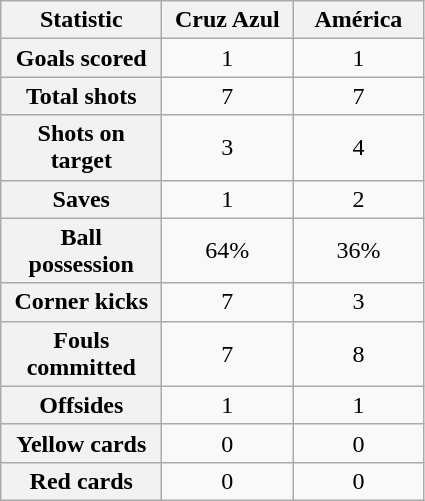<table class="wikitable plainrowheaders" style="text-align:center">
<tr>
<th scope="col" style="width:100px">Statistic</th>
<th scope="col" style="width:80px">Cruz Azul</th>
<th scope="col" style="width:80px">América</th>
</tr>
<tr>
<th scope=row>Goals scored</th>
<td>1</td>
<td>1</td>
</tr>
<tr>
<th scope=row>Total shots</th>
<td>7</td>
<td>7</td>
</tr>
<tr>
<th scope=row>Shots on target</th>
<td>3</td>
<td>4</td>
</tr>
<tr>
<th scope=row>Saves</th>
<td>1</td>
<td>2</td>
</tr>
<tr>
<th scope=row>Ball possession</th>
<td>64%</td>
<td>36%</td>
</tr>
<tr>
<th scope=row>Corner kicks</th>
<td>7</td>
<td>3</td>
</tr>
<tr>
<th scope=row>Fouls committed</th>
<td>7</td>
<td>8</td>
</tr>
<tr>
<th scope=row>Offsides</th>
<td>1</td>
<td>1</td>
</tr>
<tr>
<th scope=row>Yellow cards</th>
<td>0</td>
<td>0</td>
</tr>
<tr>
<th scope=row>Red cards</th>
<td>0</td>
<td>0</td>
</tr>
</table>
